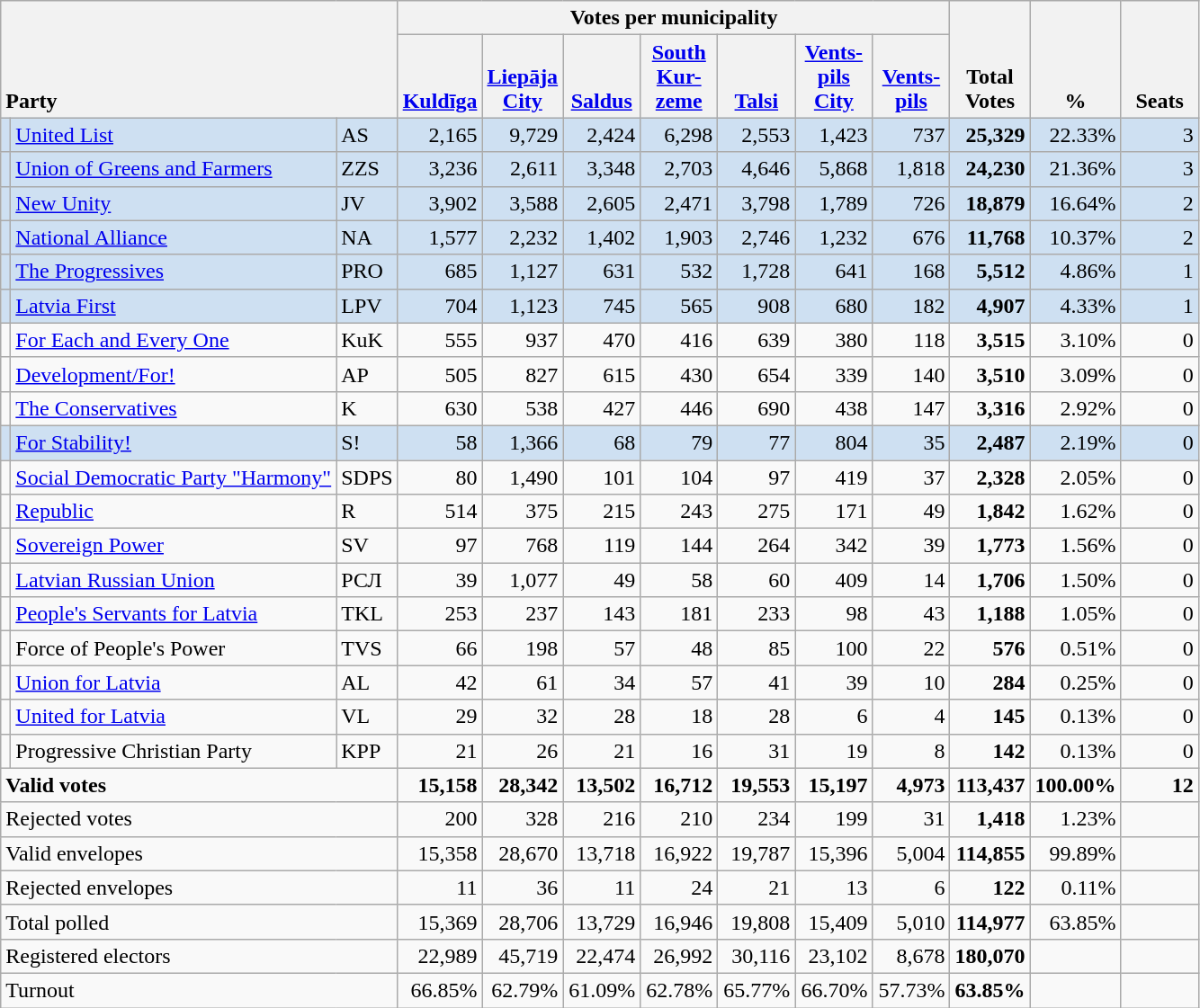<table class="wikitable" border="1" style="text-align:right;">
<tr>
<th style="text-align:left;" valign=bottom rowspan=2 colspan=3>Party</th>
<th colspan=7>Votes per municipality</th>
<th align=center valign=bottom rowspan=2 width="50">Total Votes</th>
<th align=center valign=bottom rowspan=2 width="50">%</th>
<th align=center valign=bottom rowspan=2 width="50">Seats</th>
</tr>
<tr>
<th align=center valign=bottom width="50"><a href='#'>Kuldīga</a></th>
<th align=center valign=bottom width="50"><a href='#'>Liepāja City</a></th>
<th align=center valign=bottom width="50"><a href='#'>Saldus</a></th>
<th align=center valign=bottom width="50"><a href='#'>South Kur- zeme</a></th>
<th align=center valign=bottom width="50"><a href='#'>Talsi</a></th>
<th align=center valign=bottom width="50"><a href='#'>Vents- pils City</a></th>
<th align=center valign=bottom width="50"><a href='#'>Vents- pils</a></th>
</tr>
<tr style="background:#CEE0F2;">
<td></td>
<td align=left><a href='#'>United List</a></td>
<td align=left>AS</td>
<td>2,165</td>
<td>9,729</td>
<td>2,424</td>
<td>6,298</td>
<td>2,553</td>
<td>1,423</td>
<td>737</td>
<td><strong>25,329</strong></td>
<td>22.33%</td>
<td>3</td>
</tr>
<tr style="background:#CEE0F2;">
<td></td>
<td align=left><a href='#'>Union of Greens and Farmers</a></td>
<td align=left>ZZS</td>
<td>3,236</td>
<td>2,611</td>
<td>3,348</td>
<td>2,703</td>
<td>4,646</td>
<td>5,868</td>
<td>1,818</td>
<td><strong>24,230</strong></td>
<td>21.36%</td>
<td>3</td>
</tr>
<tr style="background:#CEE0F2;">
<td></td>
<td align=left><a href='#'>New Unity</a></td>
<td align=left>JV</td>
<td>3,902</td>
<td>3,588</td>
<td>2,605</td>
<td>2,471</td>
<td>3,798</td>
<td>1,789</td>
<td>726</td>
<td><strong>18,879</strong></td>
<td>16.64%</td>
<td>2</td>
</tr>
<tr style="background:#CEE0F2;">
<td></td>
<td align=left><a href='#'>National Alliance</a></td>
<td align=left>NA</td>
<td>1,577</td>
<td>2,232</td>
<td>1,402</td>
<td>1,903</td>
<td>2,746</td>
<td>1,232</td>
<td>676</td>
<td><strong>11,768</strong></td>
<td>10.37%</td>
<td>2</td>
</tr>
<tr style="background:#CEE0F2;">
<td></td>
<td align=left><a href='#'>The Progressives</a></td>
<td align=left>PRO</td>
<td>685</td>
<td>1,127</td>
<td>631</td>
<td>532</td>
<td>1,728</td>
<td>641</td>
<td>168</td>
<td><strong>5,512</strong></td>
<td>4.86%</td>
<td>1</td>
</tr>
<tr style="background:#CEE0F2;">
<td></td>
<td align=left><a href='#'>Latvia First</a></td>
<td align=left>LPV</td>
<td>704</td>
<td>1,123</td>
<td>745</td>
<td>565</td>
<td>908</td>
<td>680</td>
<td>182</td>
<td><strong>4,907</strong></td>
<td>4.33%</td>
<td>1</td>
</tr>
<tr>
<td></td>
<td align=left><a href='#'>For Each and Every One</a></td>
<td align=left>KuK</td>
<td>555</td>
<td>937</td>
<td>470</td>
<td>416</td>
<td>639</td>
<td>380</td>
<td>118</td>
<td><strong>3,515</strong></td>
<td>3.10%</td>
<td>0</td>
</tr>
<tr>
<td></td>
<td align=left><a href='#'>Development/For!</a></td>
<td align=left>AP</td>
<td>505</td>
<td>827</td>
<td>615</td>
<td>430</td>
<td>654</td>
<td>339</td>
<td>140</td>
<td><strong>3,510</strong></td>
<td>3.09%</td>
<td>0</td>
</tr>
<tr>
<td></td>
<td align=left><a href='#'>The Conservatives</a></td>
<td align=left>K</td>
<td>630</td>
<td>538</td>
<td>427</td>
<td>446</td>
<td>690</td>
<td>438</td>
<td>147</td>
<td><strong>3,316</strong></td>
<td>2.92%</td>
<td>0</td>
</tr>
<tr style="background:#CEE0F2;">
<td></td>
<td align=left><a href='#'>For Stability!</a></td>
<td align=left>S!</td>
<td>58</td>
<td>1,366</td>
<td>68</td>
<td>79</td>
<td>77</td>
<td>804</td>
<td>35</td>
<td><strong>2,487</strong></td>
<td>2.19%</td>
<td>0</td>
</tr>
<tr>
<td></td>
<td align=left style="white-space: nowrap;"><a href='#'>Social Democratic Party "Harmony"</a></td>
<td align=left>SDPS</td>
<td>80</td>
<td>1,490</td>
<td>101</td>
<td>104</td>
<td>97</td>
<td>419</td>
<td>37</td>
<td><strong>2,328</strong></td>
<td>2.05%</td>
<td>0</td>
</tr>
<tr>
<td></td>
<td align=left><a href='#'>Republic</a></td>
<td align=left>R</td>
<td>514</td>
<td>375</td>
<td>215</td>
<td>243</td>
<td>275</td>
<td>171</td>
<td>49</td>
<td><strong>1,842</strong></td>
<td>1.62%</td>
<td>0</td>
</tr>
<tr>
<td></td>
<td align=left><a href='#'>Sovereign Power</a></td>
<td align=left>SV</td>
<td>97</td>
<td>768</td>
<td>119</td>
<td>144</td>
<td>264</td>
<td>342</td>
<td>39</td>
<td><strong>1,773</strong></td>
<td>1.56%</td>
<td>0</td>
</tr>
<tr>
<td></td>
<td align=left><a href='#'>Latvian Russian Union</a></td>
<td align=left>РСЛ</td>
<td>39</td>
<td>1,077</td>
<td>49</td>
<td>58</td>
<td>60</td>
<td>409</td>
<td>14</td>
<td><strong>1,706</strong></td>
<td>1.50%</td>
<td>0</td>
</tr>
<tr>
<td></td>
<td align=left><a href='#'>People's Servants for Latvia</a></td>
<td align=left>TKL</td>
<td>253</td>
<td>237</td>
<td>143</td>
<td>181</td>
<td>233</td>
<td>98</td>
<td>43</td>
<td><strong>1,188</strong></td>
<td>1.05%</td>
<td>0</td>
</tr>
<tr>
<td></td>
<td align=left>Force of People's Power</td>
<td align=left>TVS</td>
<td>66</td>
<td>198</td>
<td>57</td>
<td>48</td>
<td>85</td>
<td>100</td>
<td>22</td>
<td><strong>576</strong></td>
<td>0.51%</td>
<td>0</td>
</tr>
<tr>
<td></td>
<td align=left><a href='#'>Union for Latvia</a></td>
<td align=left>AL</td>
<td>42</td>
<td>61</td>
<td>34</td>
<td>57</td>
<td>41</td>
<td>39</td>
<td>10</td>
<td><strong>284</strong></td>
<td>0.25%</td>
<td>0</td>
</tr>
<tr>
<td></td>
<td align=left><a href='#'>United for Latvia</a></td>
<td align=left>VL</td>
<td>29</td>
<td>32</td>
<td>28</td>
<td>18</td>
<td>28</td>
<td>6</td>
<td>4</td>
<td><strong>145</strong></td>
<td>0.13%</td>
<td>0</td>
</tr>
<tr>
<td></td>
<td align=left>Progressive Christian Party</td>
<td align=left>KPP</td>
<td>21</td>
<td>26</td>
<td>21</td>
<td>16</td>
<td>31</td>
<td>19</td>
<td>8</td>
<td><strong>142</strong></td>
<td>0.13%</td>
<td>0</td>
</tr>
<tr style="font-weight:bold">
<td align=left colspan=3>Valid votes</td>
<td>15,158</td>
<td>28,342</td>
<td>13,502</td>
<td>16,712</td>
<td>19,553</td>
<td>15,197</td>
<td>4,973</td>
<td>113,437</td>
<td>100.00%</td>
<td>12</td>
</tr>
<tr>
<td align=left colspan=3>Rejected votes</td>
<td>200</td>
<td>328</td>
<td>216</td>
<td>210</td>
<td>234</td>
<td>199</td>
<td>31</td>
<td><strong>1,418</strong></td>
<td>1.23%</td>
<td></td>
</tr>
<tr>
<td align=left colspan=3>Valid envelopes</td>
<td>15,358</td>
<td>28,670</td>
<td>13,718</td>
<td>16,922</td>
<td>19,787</td>
<td>15,396</td>
<td>5,004</td>
<td><strong>114,855</strong></td>
<td>99.89%</td>
<td></td>
</tr>
<tr>
<td align=left colspan=3>Rejected envelopes</td>
<td>11</td>
<td>36</td>
<td>11</td>
<td>24</td>
<td>21</td>
<td>13</td>
<td>6</td>
<td><strong>122</strong></td>
<td>0.11%</td>
<td></td>
</tr>
<tr>
<td align=left colspan=3>Total polled</td>
<td>15,369</td>
<td>28,706</td>
<td>13,729</td>
<td>16,946</td>
<td>19,808</td>
<td>15,409</td>
<td>5,010</td>
<td><strong>114,977</strong></td>
<td>63.85%</td>
<td></td>
</tr>
<tr>
<td align=left colspan=3>Registered electors</td>
<td>22,989</td>
<td>45,719</td>
<td>22,474</td>
<td>26,992</td>
<td>30,116</td>
<td>23,102</td>
<td>8,678</td>
<td><strong>180,070</strong></td>
<td></td>
<td></td>
</tr>
<tr>
<td align=left colspan=3>Turnout</td>
<td>66.85%</td>
<td>62.79%</td>
<td>61.09%</td>
<td>62.78%</td>
<td>65.77%</td>
<td>66.70%</td>
<td>57.73%</td>
<td><strong>63.85%</strong></td>
<td></td>
<td></td>
</tr>
</table>
